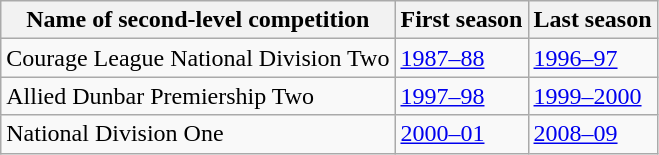<table class="wikitable">
<tr>
<th>Name of second-level competition</th>
<th>First season</th>
<th>Last season</th>
</tr>
<tr>
<td>Courage League National Division Two</td>
<td><a href='#'>1987–88</a></td>
<td><a href='#'>1996–97</a></td>
</tr>
<tr>
<td>Allied Dunbar Premiership Two</td>
<td><a href='#'>1997–98</a></td>
<td><a href='#'>1999–2000</a></td>
</tr>
<tr>
<td>National Division One</td>
<td><a href='#'>2000–01</a></td>
<td><a href='#'>2008–09</a></td>
</tr>
</table>
